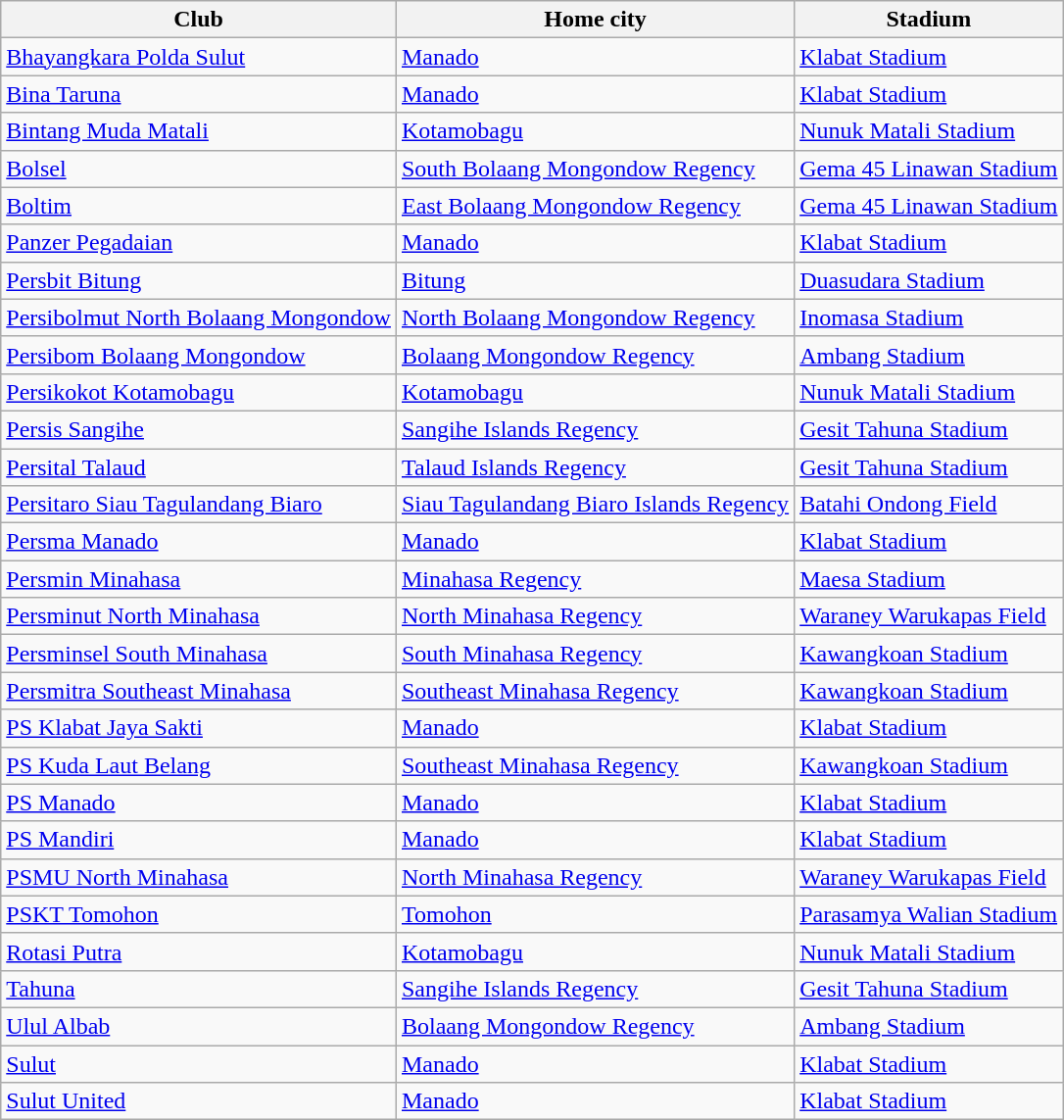<table class="wikitable sortable">
<tr>
<th>Club</th>
<th>Home city</th>
<th>Stadium</th>
</tr>
<tr>
<td><a href='#'>Bhayangkara Polda Sulut</a></td>
<td><a href='#'>Manado</a></td>
<td><a href='#'>Klabat Stadium</a></td>
</tr>
<tr>
<td><a href='#'>Bina Taruna</a></td>
<td><a href='#'>Manado</a></td>
<td><a href='#'>Klabat Stadium</a></td>
</tr>
<tr>
<td><a href='#'>Bintang Muda Matali</a></td>
<td><a href='#'>Kotamobagu</a></td>
<td><a href='#'>Nunuk Matali Stadium</a></td>
</tr>
<tr>
<td><a href='#'>Bolsel</a></td>
<td><a href='#'>South Bolaang Mongondow Regency</a></td>
<td><a href='#'>Gema 45 Linawan Stadium</a></td>
</tr>
<tr>
<td><a href='#'>Boltim</a></td>
<td><a href='#'>East Bolaang Mongondow Regency</a></td>
<td><a href='#'>Gema 45 Linawan Stadium</a></td>
</tr>
<tr>
<td><a href='#'>Panzer Pegadaian</a></td>
<td><a href='#'>Manado</a></td>
<td><a href='#'>Klabat Stadium</a></td>
</tr>
<tr>
<td><a href='#'>Persbit Bitung</a></td>
<td><a href='#'>Bitung</a></td>
<td><a href='#'>Duasudara Stadium</a></td>
</tr>
<tr>
<td><a href='#'>Persibolmut North Bolaang Mongondow</a></td>
<td><a href='#'>North Bolaang Mongondow Regency</a></td>
<td><a href='#'>Inomasa Stadium</a></td>
</tr>
<tr>
<td><a href='#'>Persibom Bolaang Mongondow</a></td>
<td><a href='#'>Bolaang Mongondow Regency</a></td>
<td><a href='#'>Ambang Stadium</a></td>
</tr>
<tr>
<td><a href='#'>Persikokot Kotamobagu</a></td>
<td><a href='#'>Kotamobagu</a></td>
<td><a href='#'>Nunuk Matali Stadium</a></td>
</tr>
<tr>
<td><a href='#'>Persis Sangihe</a></td>
<td><a href='#'>Sangihe Islands Regency</a></td>
<td><a href='#'>Gesit Tahuna Stadium</a></td>
</tr>
<tr>
<td><a href='#'>Persital Talaud</a></td>
<td><a href='#'>Talaud Islands Regency</a></td>
<td><a href='#'>Gesit Tahuna Stadium</a></td>
</tr>
<tr>
<td><a href='#'>Persitaro Siau Tagulandang Biaro</a></td>
<td><a href='#'>Siau Tagulandang Biaro Islands Regency</a></td>
<td><a href='#'>Batahi Ondong Field</a></td>
</tr>
<tr>
<td><a href='#'>Persma Manado</a></td>
<td><a href='#'>Manado</a></td>
<td><a href='#'>Klabat Stadium</a></td>
</tr>
<tr>
<td><a href='#'>Persmin Minahasa</a></td>
<td><a href='#'>Minahasa Regency</a></td>
<td><a href='#'>Maesa Stadium</a></td>
</tr>
<tr>
<td><a href='#'>Persminut North Minahasa</a></td>
<td><a href='#'>North Minahasa Regency</a></td>
<td><a href='#'>Waraney Warukapas Field</a></td>
</tr>
<tr>
<td><a href='#'>Persminsel South Minahasa</a></td>
<td><a href='#'>South Minahasa Regency</a></td>
<td><a href='#'>Kawangkoan Stadium</a></td>
</tr>
<tr>
<td><a href='#'>Persmitra Southeast Minahasa</a></td>
<td><a href='#'>Southeast Minahasa Regency</a></td>
<td><a href='#'>Kawangkoan Stadium</a></td>
</tr>
<tr>
<td><a href='#'>PS Klabat Jaya Sakti</a></td>
<td><a href='#'>Manado</a></td>
<td><a href='#'>Klabat Stadium</a></td>
</tr>
<tr>
<td><a href='#'>PS Kuda Laut Belang</a></td>
<td><a href='#'>Southeast Minahasa Regency</a></td>
<td><a href='#'>Kawangkoan Stadium</a></td>
</tr>
<tr>
<td><a href='#'>PS Manado</a></td>
<td><a href='#'>Manado</a></td>
<td><a href='#'>Klabat Stadium</a></td>
</tr>
<tr>
<td><a href='#'>PS Mandiri</a></td>
<td><a href='#'>Manado</a></td>
<td><a href='#'>Klabat Stadium</a></td>
</tr>
<tr>
<td><a href='#'>PSMU North Minahasa</a></td>
<td><a href='#'>North Minahasa Regency</a></td>
<td><a href='#'>Waraney Warukapas Field</a></td>
</tr>
<tr>
<td><a href='#'>PSKT Tomohon</a></td>
<td><a href='#'>Tomohon</a></td>
<td><a href='#'>Parasamya Walian Stadium</a></td>
</tr>
<tr>
<td><a href='#'>Rotasi Putra</a></td>
<td><a href='#'>Kotamobagu</a></td>
<td><a href='#'>Nunuk Matali Stadium</a></td>
</tr>
<tr>
<td><a href='#'>Tahuna</a></td>
<td><a href='#'>Sangihe Islands Regency</a></td>
<td><a href='#'>Gesit Tahuna Stadium</a></td>
</tr>
<tr>
<td><a href='#'>Ulul Albab</a></td>
<td><a href='#'>Bolaang Mongondow Regency</a></td>
<td><a href='#'>Ambang Stadium</a></td>
</tr>
<tr>
<td><a href='#'>Sulut</a></td>
<td><a href='#'>Manado</a></td>
<td><a href='#'>Klabat Stadium</a></td>
</tr>
<tr>
<td><a href='#'>Sulut United</a></td>
<td><a href='#'>Manado</a></td>
<td><a href='#'>Klabat Stadium</a></td>
</tr>
</table>
